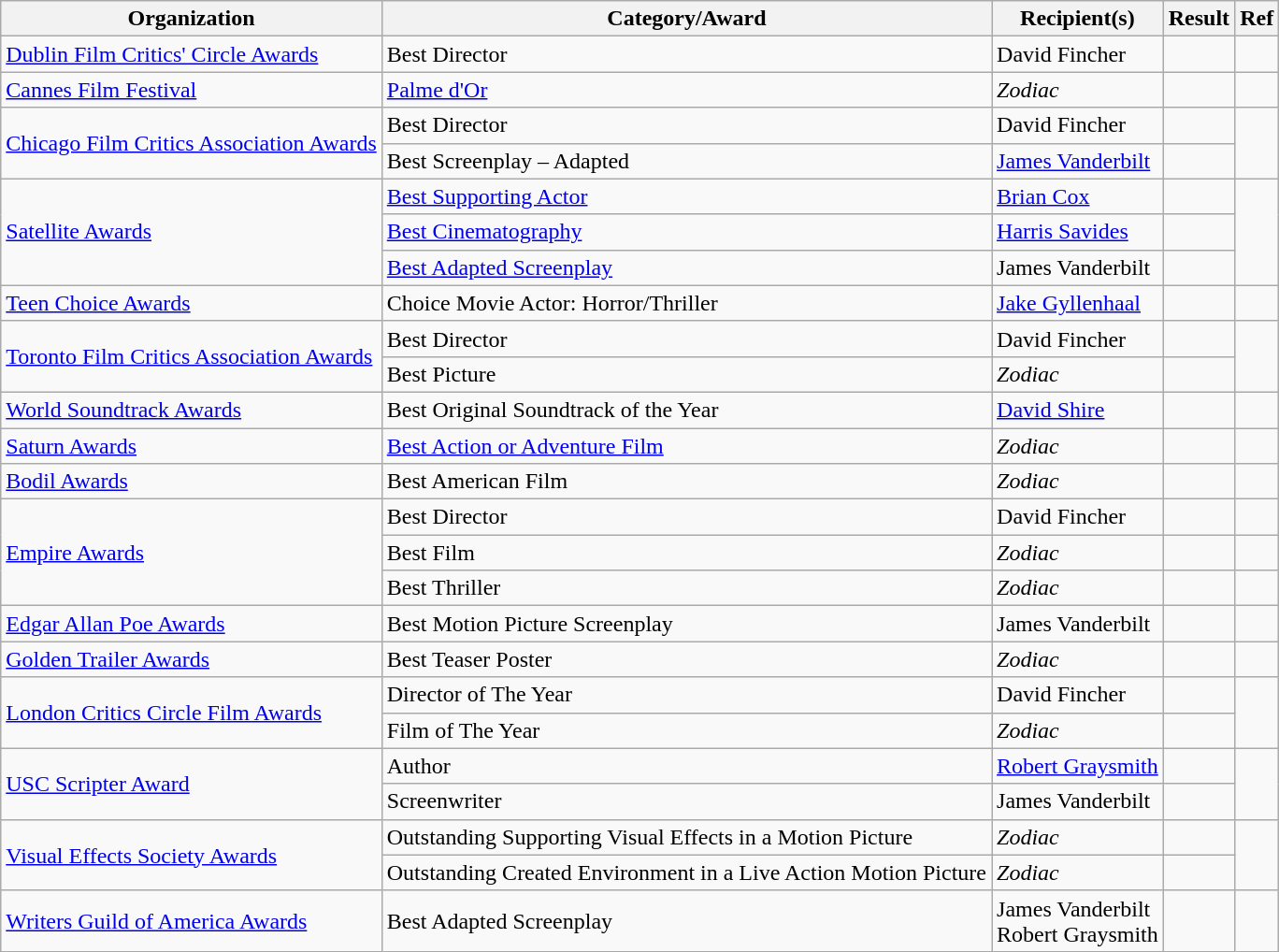<table class="sortable wikitable plainrowheaders awards-table" style="table-layout: fixed; margin-right: 0; ">
<tr>
<th scope="col">Organization</th>
<th scope="col">Category/Award</th>
<th scope="col">Recipient(s)</th>
<th scope="col">Result</th>
<th scope="col" class="unsortable">Ref</th>
</tr>
<tr>
<td><a href='#'>Dublin Film Critics' Circle Awards</a></td>
<td>Best Director</td>
<td>David Fincher</td>
<td></td>
<td></td>
</tr>
<tr>
<td><a href='#'>Cannes Film Festival</a></td>
<td><a href='#'>Palme d'Or</a></td>
<td><em>Zodiac</em></td>
<td></td>
<td></td>
</tr>
<tr>
<td rowspan="2"><a href='#'>Chicago Film Critics Association Awards</a></td>
<td>Best Director</td>
<td>David Fincher</td>
<td></td>
<td rowspan="2"></td>
</tr>
<tr>
<td>Best Screenplay – Adapted</td>
<td><a href='#'>James Vanderbilt</a></td>
<td></td>
</tr>
<tr>
<td rowspan="3"><a href='#'>Satellite Awards</a></td>
<td><a href='#'>Best Supporting Actor</a></td>
<td><a href='#'>Brian Cox</a></td>
<td></td>
<td rowspan="3"></td>
</tr>
<tr>
<td><a href='#'>Best Cinematography</a></td>
<td><a href='#'>Harris Savides</a></td>
<td></td>
</tr>
<tr>
<td><a href='#'>Best Adapted Screenplay</a></td>
<td>James Vanderbilt</td>
<td></td>
</tr>
<tr>
<td><a href='#'>Teen Choice Awards</a></td>
<td>Choice Movie Actor: Horror/Thriller</td>
<td><a href='#'>Jake Gyllenhaal</a></td>
<td></td>
<td></td>
</tr>
<tr>
<td rowspan="2"><a href='#'>Toronto Film Critics Association Awards</a></td>
<td>Best Director</td>
<td>David Fincher</td>
<td></td>
<td rowspan="2"></td>
</tr>
<tr>
<td>Best Picture</td>
<td><em>Zodiac</em></td>
<td></td>
</tr>
<tr>
<td><a href='#'>World Soundtrack Awards</a></td>
<td>Best Original Soundtrack of the Year</td>
<td><a href='#'>David Shire</a></td>
<td></td>
<td></td>
</tr>
<tr>
<td><a href='#'>Saturn Awards</a></td>
<td><a href='#'>Best Action or Adventure Film</a></td>
<td><em>Zodiac</em></td>
<td></td>
<td></td>
</tr>
<tr>
<td><a href='#'>Bodil Awards</a></td>
<td>Best American Film</td>
<td><em>Zodiac</em></td>
<td></td>
<td></td>
</tr>
<tr>
<td rowspan="3"><a href='#'>Empire Awards</a></td>
<td>Best Director</td>
<td>David Fincher</td>
<td></td>
<td></td>
</tr>
<tr>
<td>Best Film</td>
<td><em>Zodiac</em></td>
<td></td>
<td></td>
</tr>
<tr>
<td>Best Thriller</td>
<td><em>Zodiac</em></td>
<td></td>
<td></td>
</tr>
<tr>
<td><a href='#'>Edgar Allan Poe Awards</a></td>
<td>Best Motion Picture Screenplay</td>
<td>James Vanderbilt</td>
<td></td>
<td></td>
</tr>
<tr>
<td><a href='#'>Golden Trailer Awards</a></td>
<td>Best Teaser Poster</td>
<td><em>Zodiac</em></td>
<td></td>
<td></td>
</tr>
<tr>
<td rowspan="2"><a href='#'>London Critics Circle Film Awards</a></td>
<td>Director of The Year</td>
<td>David Fincher</td>
<td></td>
<td rowspan="2"></td>
</tr>
<tr>
<td>Film of The Year</td>
<td><em>Zodiac</em></td>
<td></td>
</tr>
<tr>
<td rowspan="2"><a href='#'>USC Scripter Award</a></td>
<td>Author</td>
<td><a href='#'>Robert Graysmith</a></td>
<td></td>
<td rowspan="2"></td>
</tr>
<tr>
<td>Screenwriter</td>
<td>James Vanderbilt</td>
<td></td>
</tr>
<tr>
<td rowspan="2"><a href='#'>Visual Effects Society Awards</a></td>
<td>Outstanding Supporting Visual Effects in a Motion Picture</td>
<td><em>Zodiac</em></td>
<td></td>
<td rowspan="2"></td>
</tr>
<tr>
<td>Outstanding Created Environment in a Live Action Motion Picture</td>
<td><em>Zodiac</em></td>
<td></td>
</tr>
<tr>
<td><a href='#'>Writers Guild of America Awards</a></td>
<td>Best Adapted Screenplay</td>
<td>James Vanderbilt<br>Robert Graysmith</td>
<td></td>
<td></td>
</tr>
</table>
